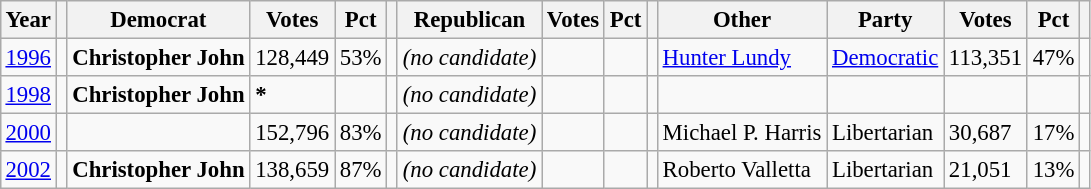<table class="wikitable" style="margin:0.5em ; font-size:95%">
<tr>
<th>Year</th>
<th></th>
<th>Democrat</th>
<th>Votes</th>
<th>Pct</th>
<th></th>
<th>Republican</th>
<th>Votes</th>
<th>Pct</th>
<th></th>
<th>Other</th>
<th>Party</th>
<th>Votes</th>
<th>Pct</th>
<th></th>
</tr>
<tr>
<td><a href='#'>1996</a></td>
<td></td>
<td><strong>Christopher John</strong></td>
<td>128,449</td>
<td>53%</td>
<td></td>
<td><em>(no candidate)</em></td>
<td></td>
<td></td>
<td></td>
<td><a href='#'>Hunter Lundy</a></td>
<td><a href='#'>Democratic</a></td>
<td>113,351</td>
<td>47%</td>
<td></td>
</tr>
<tr>
<td><a href='#'>1998</a></td>
<td></td>
<td><strong>Christopher John</strong></td>
<td><strong>*</strong></td>
<td></td>
<td></td>
<td><em>(no candidate)</em></td>
<td></td>
<td></td>
<td></td>
<td></td>
<td></td>
<td></td>
<td></td>
<td></td>
</tr>
<tr>
<td><a href='#'>2000</a></td>
<td></td>
<td></td>
<td>152,796</td>
<td>83%</td>
<td></td>
<td><em>(no candidate)</em></td>
<td></td>
<td></td>
<td></td>
<td>Michael P. Harris</td>
<td>Libertarian</td>
<td>30,687</td>
<td>17%</td>
<td></td>
</tr>
<tr>
<td><a href='#'>2002</a></td>
<td></td>
<td><strong>Christopher John</strong></td>
<td>138,659</td>
<td>87%</td>
<td></td>
<td><em>(no candidate)</em></td>
<td></td>
<td></td>
<td></td>
<td>Roberto Valletta</td>
<td>Libertarian</td>
<td>21,051</td>
<td>13%</td>
<td></td>
</tr>
</table>
